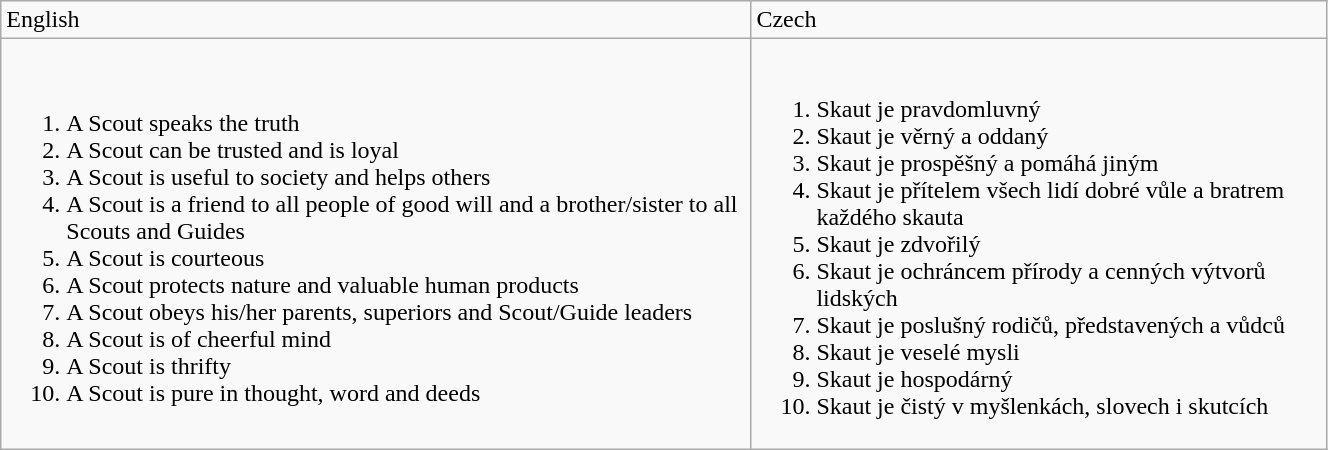<table class="wikitable" width="70%">
<tr>
<td>English</td>
<td>Czech</td>
</tr>
<tr>
<td><br><ol><li>A Scout speaks the truth</li><li>A Scout can be trusted and is loyal</li><li>A Scout is useful to society and helps others</li><li>A Scout is a friend to all people of good will and a brother/sister to all Scouts and Guides</li><li>A Scout is courteous</li><li>A Scout protects nature and valuable human products</li><li>A Scout obeys his/her parents, superiors and Scout/Guide leaders</li><li>A Scout is of cheerful mind</li><li>A Scout is thrifty</li><li>A Scout is pure in thought, word and deeds</li></ol></td>
<td><br><ol><li>Skaut je pravdomluvný</li><li>Skaut je věrný a oddaný</li><li>Skaut je prospěšný a pomáhá jiným</li><li>Skaut je přítelem všech lidí dobré vůle a bratrem každého skauta</li><li>Skaut je zdvořilý</li><li>Skaut je ochráncem přírody a cenných výtvorů lidských</li><li>Skaut je poslušný rodičů, představených a vůdců</li><li>Skaut je veselé mysli</li><li>Skaut je hospodárný</li><li>Skaut je čistý v myšlenkách, slovech i skutcích</li></ol></td>
</tr>
</table>
